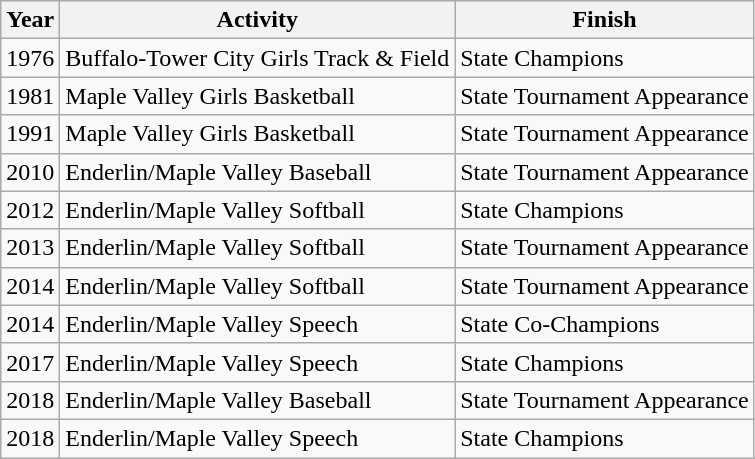<table class="wikitable">
<tr>
<th>Year</th>
<th>Activity</th>
<th>Finish</th>
</tr>
<tr>
<td>1976</td>
<td>Buffalo-Tower City Girls Track & Field</td>
<td>State Champions</td>
</tr>
<tr>
<td>1981</td>
<td>Maple Valley Girls Basketball</td>
<td>State Tournament Appearance</td>
</tr>
<tr>
<td>1991</td>
<td>Maple Valley Girls Basketball</td>
<td>State Tournament Appearance</td>
</tr>
<tr>
<td>2010</td>
<td>Enderlin/Maple Valley Baseball</td>
<td>State Tournament Appearance</td>
</tr>
<tr>
<td>2012</td>
<td>Enderlin/Maple Valley Softball</td>
<td>State Champions</td>
</tr>
<tr>
<td>2013</td>
<td>Enderlin/Maple Valley Softball</td>
<td>State Tournament Appearance</td>
</tr>
<tr>
<td>2014</td>
<td>Enderlin/Maple Valley Softball</td>
<td>State Tournament Appearance</td>
</tr>
<tr>
<td>2014</td>
<td>Enderlin/Maple Valley Speech</td>
<td>State Co-Champions</td>
</tr>
<tr>
<td>2017</td>
<td>Enderlin/Maple Valley Speech</td>
<td>State Champions</td>
</tr>
<tr>
<td>2018</td>
<td>Enderlin/Maple Valley Baseball</td>
<td>State Tournament Appearance</td>
</tr>
<tr>
<td>2018</td>
<td>Enderlin/Maple Valley Speech</td>
<td>State Champions</td>
</tr>
</table>
